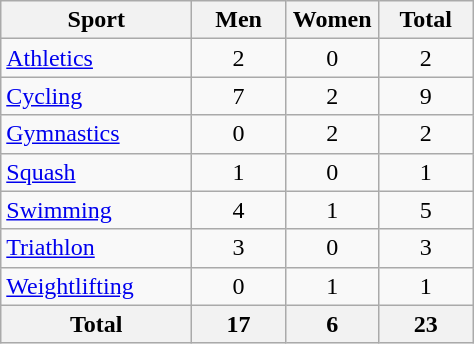<table class="wikitable sortable" style="text-align:center;">
<tr>
<th width=120>Sport</th>
<th width=55>Men</th>
<th width=55>Women</th>
<th width=55>Total</th>
</tr>
<tr>
<td align=left><a href='#'>Athletics</a></td>
<td>2</td>
<td>0</td>
<td>2</td>
</tr>
<tr>
<td align=left><a href='#'>Cycling</a></td>
<td>7</td>
<td>2</td>
<td>9</td>
</tr>
<tr>
<td align=left><a href='#'>Gymnastics</a></td>
<td>0</td>
<td>2</td>
<td>2</td>
</tr>
<tr>
<td align=left><a href='#'>Squash</a></td>
<td>1</td>
<td>0</td>
<td>1</td>
</tr>
<tr>
<td align=left><a href='#'>Swimming</a></td>
<td>4</td>
<td>1</td>
<td>5</td>
</tr>
<tr>
<td align=left><a href='#'>Triathlon</a></td>
<td>3</td>
<td>0</td>
<td>3</td>
</tr>
<tr>
<td align=left><a href='#'>Weightlifting</a></td>
<td>0</td>
<td>1</td>
<td>1</td>
</tr>
<tr>
<th>Total</th>
<th>17</th>
<th>6</th>
<th>23</th>
</tr>
</table>
